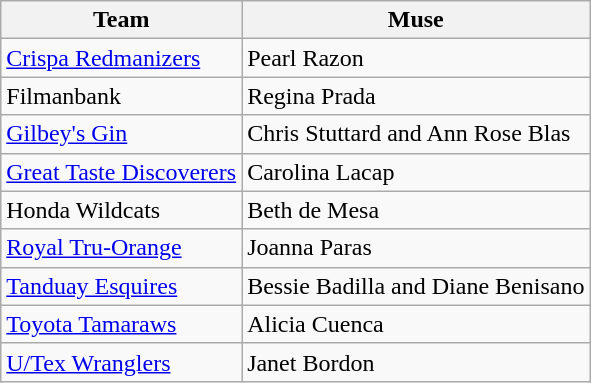<table class="wikitable sortable sortable">
<tr>
<th style= width="45%">Team</th>
<th style= width="55%">Muse</th>
</tr>
<tr>
<td><a href='#'>Crispa Redmanizers</a></td>
<td>Pearl Razon</td>
</tr>
<tr>
<td>Filmanbank</td>
<td>Regina Prada</td>
</tr>
<tr>
<td><a href='#'>Gilbey's Gin</a></td>
<td>Chris Stuttard and Ann Rose Blas</td>
</tr>
<tr>
<td><a href='#'>Great Taste Discoverers</a></td>
<td>Carolina Lacap</td>
</tr>
<tr>
<td>Honda Wildcats</td>
<td>Beth de Mesa</td>
</tr>
<tr>
<td><a href='#'>Royal Tru-Orange</a></td>
<td>Joanna Paras</td>
</tr>
<tr>
<td><a href='#'>Tanduay Esquires</a></td>
<td>Bessie Badilla and Diane Benisano</td>
</tr>
<tr>
<td><a href='#'>Toyota Tamaraws</a></td>
<td>Alicia Cuenca</td>
</tr>
<tr>
<td><a href='#'>U/Tex Wranglers</a></td>
<td>Janet Bordon</td>
</tr>
</table>
